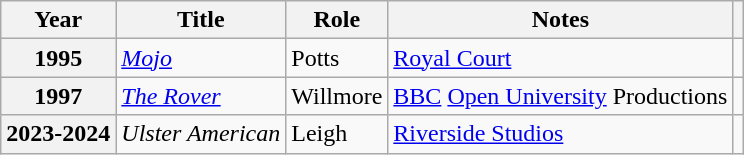<table class="wikitable plainrowheaders sortable" style="margin-right: 0;">
<tr>
<th scope="col">Year</th>
<th scope="col">Title</th>
<th scope="col">Role</th>
<th scope="col" class="unsortable">Notes</th>
<th scope="col" class="unsortable"></th>
</tr>
<tr>
<th scope="row">1995</th>
<td><em><a href='#'>Mojo</a></em></td>
<td>Potts</td>
<td><a href='#'>Royal Court</a></td>
<td></td>
</tr>
<tr>
<th scope="row">1997</th>
<td><em><a href='#'>The Rover</a></em></td>
<td>Willmore</td>
<td><a href='#'>BBC</a> <a href='#'>Open University</a> Productions</td>
<td style="text-align: center;"></td>
</tr>
<tr>
<th scope="row">2023-2024</th>
<td><em>Ulster American</em></td>
<td>Leigh</td>
<td><a href='#'>Riverside Studios</a></td>
<td style="text-align: center;"></td>
</tr>
</table>
